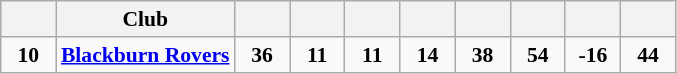<table class="wikitable" style="text-align:center;border:1px solid #AAAAAA;font-size:90%">
<tr>
<th width=30></th>
<th>Club</th>
<th width=30></th>
<th width=30></th>
<th width=30></th>
<th width=30></th>
<th width=30></th>
<th width=30></th>
<th width=30></th>
<th width=30></th>
</tr>
<tr>
<td><strong>10</strong></td>
<td align=left><strong><a href='#'>Blackburn Rovers</a></strong></td>
<td><strong>36</strong></td>
<td><strong>11</strong></td>
<td><strong>11</strong></td>
<td><strong>14</strong></td>
<td><strong>38</strong></td>
<td><strong>54</strong></td>
<td><strong>-16</strong></td>
<td><strong>44</strong></td>
</tr>
</table>
